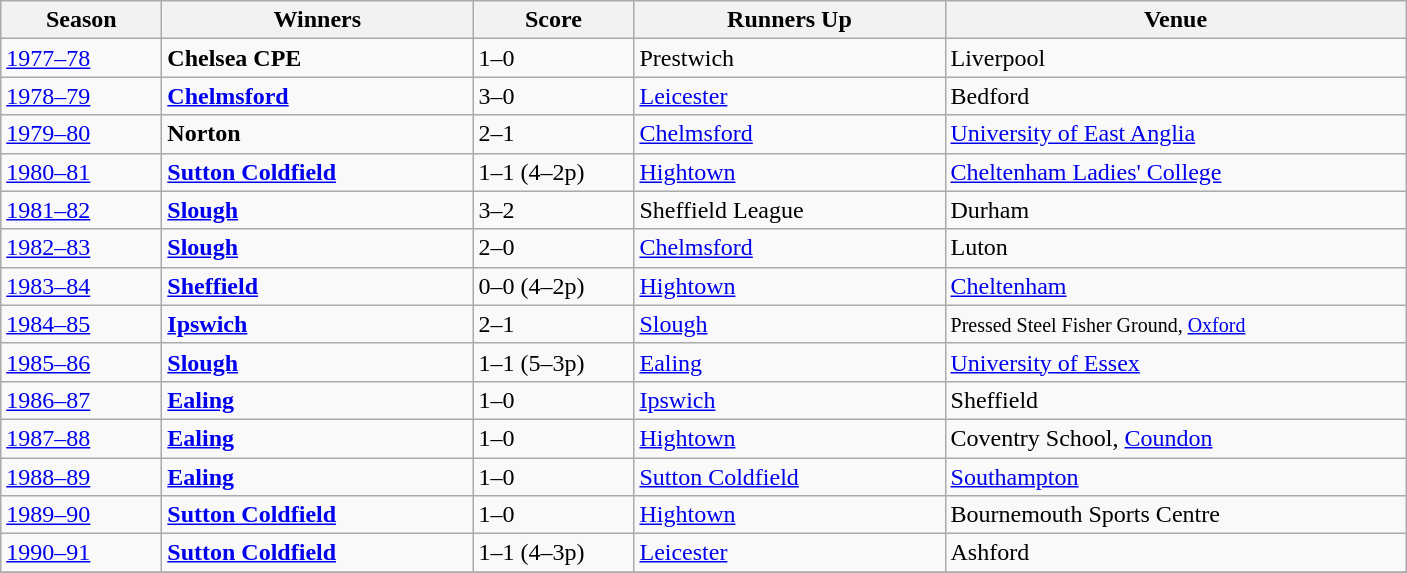<table class="wikitable sortable">
<tr>
<th width=100>Season</th>
<th width=200>Winners</th>
<th width=100>Score</th>
<th width=200>Runners Up</th>
<th width=300>Venue</th>
</tr>
<tr>
<td><a href='#'>1977–78</a></td>
<td><strong>Chelsea CPE</strong> </td>
<td>1–0</td>
<td>Prestwich</td>
<td>Liverpool</td>
</tr>
<tr>
<td><a href='#'>1978–79</a></td>
<td><strong><a href='#'>Chelmsford</a></strong></td>
<td>3–0</td>
<td><a href='#'>Leicester</a></td>
<td>Bedford</td>
</tr>
<tr>
<td><a href='#'>1979–80</a></td>
<td><strong>Norton</strong></td>
<td>2–1</td>
<td><a href='#'>Chelmsford</a></td>
<td><a href='#'>University of East Anglia</a></td>
</tr>
<tr>
<td><a href='#'>1980–81</a></td>
<td><strong><a href='#'>Sutton Coldfield</a></strong></td>
<td>1–1 (4–2p)</td>
<td><a href='#'>Hightown</a></td>
<td><a href='#'>Cheltenham Ladies' College</a></td>
</tr>
<tr>
<td><a href='#'>1981–82</a></td>
<td><strong><a href='#'>Slough</a></strong> </td>
<td>3–2</td>
<td>Sheffield League</td>
<td>Durham</td>
</tr>
<tr>
<td><a href='#'>1982–83</a></td>
<td><strong><a href='#'>Slough</a></strong></td>
<td>2–0</td>
<td><a href='#'>Chelmsford</a></td>
<td>Luton</td>
</tr>
<tr>
<td><a href='#'>1983–84</a></td>
<td><strong><a href='#'>Sheffield</a></strong></td>
<td>0–0 (4–2p)</td>
<td><a href='#'>Hightown</a></td>
<td><a href='#'>Cheltenham</a></td>
</tr>
<tr>
<td><a href='#'>1984–85</a></td>
<td><strong><a href='#'>Ipswich</a></strong> </td>
<td>2–1</td>
<td><a href='#'>Slough</a></td>
<td><small>Pressed Steel Fisher Ground, <a href='#'>Oxford</a></small></td>
</tr>
<tr>
<td><a href='#'>1985–86</a></td>
<td><strong><a href='#'>Slough</a></strong> </td>
<td>1–1 (5–3p)</td>
<td><a href='#'>Ealing</a></td>
<td><a href='#'>University of Essex</a></td>
</tr>
<tr>
<td><a href='#'>1986–87</a></td>
<td><strong><a href='#'>Ealing</a></strong> </td>
<td>1–0</td>
<td><a href='#'>Ipswich</a></td>
<td>Sheffield</td>
</tr>
<tr>
<td><a href='#'>1987–88</a></td>
<td><strong><a href='#'>Ealing</a></strong> </td>
<td>1–0</td>
<td><a href='#'>Hightown</a></td>
<td>Coventry School, <a href='#'>Coundon</a></td>
</tr>
<tr>
<td><a href='#'>1988–89</a></td>
<td><strong><a href='#'>Ealing</a></strong> </td>
<td>1–0</td>
<td><a href='#'>Sutton Coldfield</a></td>
<td><a href='#'>Southampton</a></td>
</tr>
<tr>
<td><a href='#'>1989–90</a></td>
<td><strong><a href='#'>Sutton Coldfield</a></strong> </td>
<td>1–0</td>
<td><a href='#'>Hightown</a></td>
<td>Bournemouth Sports Centre</td>
</tr>
<tr>
<td><a href='#'>1990–91</a></td>
<td><strong><a href='#'>Sutton Coldfield</a></strong> </td>
<td>1–1 (4–3p)</td>
<td><a href='#'>Leicester</a></td>
<td>Ashford</td>
</tr>
<tr>
</tr>
</table>
